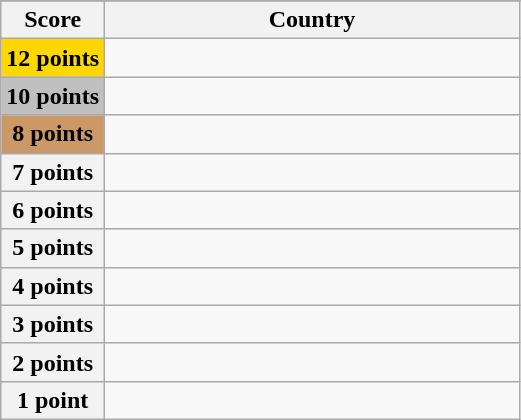<table class="wikitable">
<tr>
</tr>
<tr>
<th scope="col" width="20%">Score</th>
<th scope="col">Country</th>
</tr>
<tr>
<th scope="row" style="background:gold">12 points</th>
<td></td>
</tr>
<tr>
<th scope="row" style="background:silver">10 points</th>
<td></td>
</tr>
<tr>
<th scope="row" style="background:#CC9966">8 points</th>
<td></td>
</tr>
<tr>
<th scope="row">7 points</th>
<td></td>
</tr>
<tr>
<th scope="row">6 points</th>
<td></td>
</tr>
<tr>
<th scope="row">5 points</th>
<td></td>
</tr>
<tr>
<th scope="row">4 points</th>
<td></td>
</tr>
<tr>
<th scope="row">3 points</th>
<td></td>
</tr>
<tr>
<th scope="row">2 points</th>
<td></td>
</tr>
<tr>
<th scope="row">1 point</th>
<td></td>
</tr>
</table>
